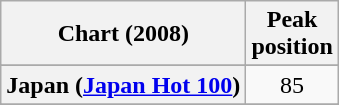<table class="wikitable sortable plainrowheaders">
<tr>
<th>Chart (2008)</th>
<th>Peak<br>position</th>
</tr>
<tr>
</tr>
<tr>
</tr>
<tr>
</tr>
<tr>
</tr>
<tr>
</tr>
<tr>
<th scope="row">Japan (<a href='#'>Japan Hot 100</a>)</th>
<td style="text-align:center;">85</td>
</tr>
<tr>
</tr>
<tr>
</tr>
<tr>
</tr>
<tr>
</tr>
<tr>
</tr>
<tr>
</tr>
<tr>
</tr>
<tr>
</tr>
<tr>
</tr>
</table>
